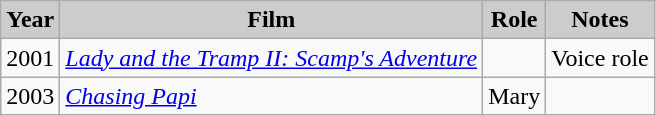<table class="wikitable" style="font-size:100%">
<tr style="text-align:center;">
<th style="background:#ccc;">Year</th>
<th style="background:#ccc;">Film</th>
<th style="background:#ccc;">Role</th>
<th style="background:#ccc;">Notes</th>
</tr>
<tr>
<td>2001</td>
<td><em><a href='#'>Lady and the Tramp II: Scamp's Adventure</a></em></td>
<td></td>
<td>Voice role</td>
</tr>
<tr>
<td>2003</td>
<td><em><a href='#'>Chasing Papi</a></em></td>
<td>Mary</td>
<td></td>
</tr>
</table>
